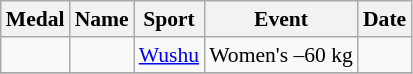<table class="wikitable" style="font-size:90%">
<tr>
<th>Medal</th>
<th>Name</th>
<th>Sport</th>
<th>Event</th>
<th>Date</th>
</tr>
<tr>
<td></td>
<td></td>
<td><a href='#'>Wushu</a></td>
<td>Women's –60 kg</td>
<td></td>
</tr>
<tr>
</tr>
</table>
